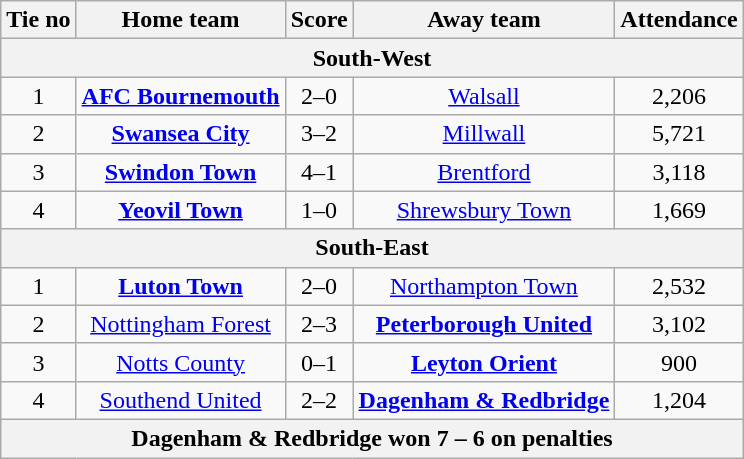<table class="wikitable" style="text-align: center">
<tr>
<th>Tie no</th>
<th>Home team</th>
<th>Score</th>
<th>Away team</th>
<th>Attendance</th>
</tr>
<tr>
<th colspan=5>South-West</th>
</tr>
<tr>
<td>1</td>
<td><strong><a href='#'>AFC Bournemouth</a></strong></td>
<td>2–0</td>
<td><a href='#'>Walsall</a></td>
<td>2,206</td>
</tr>
<tr>
<td>2</td>
<td><strong><a href='#'>Swansea City</a></strong></td>
<td>3–2</td>
<td><a href='#'>Millwall</a></td>
<td>5,721</td>
</tr>
<tr>
<td>3</td>
<td><strong><a href='#'>Swindon Town</a></strong></td>
<td>4–1</td>
<td><a href='#'>Brentford</a></td>
<td>3,118</td>
</tr>
<tr>
<td>4</td>
<td><strong><a href='#'>Yeovil Town</a></strong></td>
<td>1–0</td>
<td><a href='#'>Shrewsbury Town</a></td>
<td>1,669</td>
</tr>
<tr>
<th colspan=5>South-East</th>
</tr>
<tr>
<td>1</td>
<td><strong><a href='#'>Luton Town</a></strong></td>
<td>2–0</td>
<td><a href='#'>Northampton Town</a></td>
<td>2,532</td>
</tr>
<tr>
<td>2</td>
<td><a href='#'>Nottingham Forest</a></td>
<td>2–3</td>
<td><strong><a href='#'>Peterborough United</a></strong></td>
<td>3,102</td>
</tr>
<tr>
<td>3</td>
<td><a href='#'>Notts County</a></td>
<td>0–1</td>
<td><strong><a href='#'>Leyton Orient</a></strong></td>
<td>900</td>
</tr>
<tr>
<td>4</td>
<td><a href='#'>Southend United</a></td>
<td>2–2</td>
<td><strong><a href='#'>Dagenham & Redbridge</a></strong></td>
<td>1,204</td>
</tr>
<tr>
<th colspan=5>Dagenham & Redbridge won 7 – 6 on penalties</th>
</tr>
</table>
